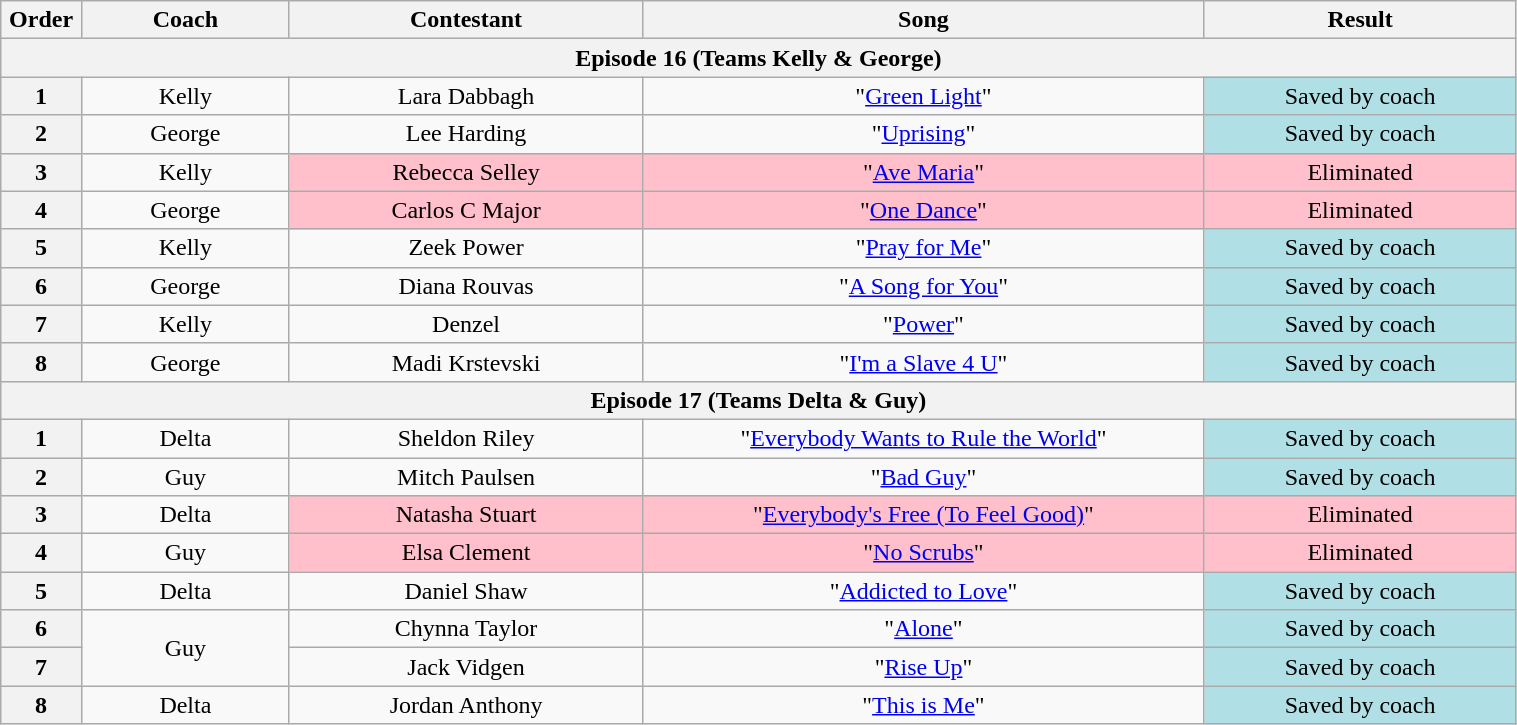<table class="wikitable" style="text-align:center; width:80%;">
<tr>
<th width="1%">Order</th>
<th width="10%">Coach</th>
<th width="17%">Contestant</th>
<th width="27%">Song</th>
<th width="15%">Result</th>
</tr>
<tr>
<th colspan="5">Episode 16 (Teams Kelly & George)</th>
</tr>
<tr>
<th scope="row">1</th>
<td>Kelly</td>
<td>Lara Dabbagh</td>
<td>"<a href='#'>Green Light</a>"</td>
<td bgcolor="#B0E0E6">Saved by coach</td>
</tr>
<tr>
<th scope="row">2</th>
<td>George</td>
<td>Lee Harding</td>
<td>"<a href='#'>Uprising</a>"</td>
<td bgcolor="#B0E0E6">Saved by coach</td>
</tr>
<tr>
<th scope="row">3</th>
<td>Kelly</td>
<td bgcolor="pink">Rebecca Selley</td>
<td bgcolor="pink">"<a href='#'>Ave Maria</a>"</td>
<td bgcolor="pink">Eliminated</td>
</tr>
<tr>
<th scope="row">4</th>
<td>George</td>
<td bgcolor="pink">Carlos C Major</td>
<td bgcolor="pink">"<a href='#'>One Dance</a>"</td>
<td bgcolor="pink">Eliminated</td>
</tr>
<tr>
<th scope="row">5</th>
<td>Kelly</td>
<td>Zeek Power</td>
<td>"<a href='#'>Pray for Me</a>"</td>
<td bgcolor="#B0E0E6">Saved by coach</td>
</tr>
<tr>
<th scope="row">6</th>
<td>George</td>
<td>Diana Rouvas</td>
<td>"<a href='#'>A Song for You</a>"</td>
<td bgcolor="#B0E0E6">Saved by coach</td>
</tr>
<tr>
<th scope="row">7</th>
<td>Kelly</td>
<td>Denzel</td>
<td>"<a href='#'>Power</a>"</td>
<td bgcolor="#B0E0E6">Saved by coach</td>
</tr>
<tr>
<th scope="row">8</th>
<td>George</td>
<td>Madi Krstevski</td>
<td>"<a href='#'>I'm a Slave 4 U</a>"</td>
<td bgcolor="#B0E0E6">Saved by coach</td>
</tr>
<tr>
<th colspan="5">Episode 17 (Teams Delta & Guy)</th>
</tr>
<tr>
<th scope="row">1</th>
<td>Delta</td>
<td>Sheldon Riley</td>
<td>"<a href='#'>Everybody Wants to Rule the World</a>"</td>
<td bgcolor="#B0E0E6">Saved by coach</td>
</tr>
<tr>
<th scope="row">2</th>
<td>Guy</td>
<td>Mitch Paulsen</td>
<td>"<a href='#'>Bad Guy</a>"</td>
<td bgcolor="#B0E0E6">Saved by coach</td>
</tr>
<tr>
<th scope="row">3</th>
<td>Delta</td>
<td bgcolor="pink">Natasha Stuart</td>
<td bgcolor="pink">"<a href='#'>Everybody's Free (To Feel Good)</a>"</td>
<td bgcolor="pink">Eliminated</td>
</tr>
<tr>
<th scope="row">4</th>
<td>Guy</td>
<td bgcolor="pink">Elsa Clement</td>
<td bgcolor="pink">"<a href='#'>No Scrubs</a>"</td>
<td bgcolor="pink">Eliminated</td>
</tr>
<tr>
<th scope="row">5</th>
<td>Delta</td>
<td>Daniel Shaw</td>
<td>"<a href='#'>Addicted to Love</a>"</td>
<td bgcolor="#B0E0E6">Saved by coach</td>
</tr>
<tr>
<th scope="row">6</th>
<td rowspan="2">Guy</td>
<td>Chynna Taylor</td>
<td>"<a href='#'>Alone</a>"</td>
<td bgcolor="#B0E0E6">Saved by coach</td>
</tr>
<tr>
<th scope="row">7</th>
<td>Jack Vidgen</td>
<td>"<a href='#'>Rise Up</a>"</td>
<td bgcolor="#B0E0E6">Saved by coach</td>
</tr>
<tr>
<th scope="row">8</th>
<td>Delta</td>
<td>Jordan Anthony</td>
<td>"<a href='#'>This is Me</a>"</td>
<td bgcolor="#B0E0E6">Saved by coach</td>
</tr>
</table>
